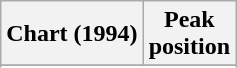<table class="wikitable sortable plainrowheaders" style="text-align:center">
<tr>
<th scope="col">Chart (1994)</th>
<th scope="col">Peak<br> position</th>
</tr>
<tr>
</tr>
<tr>
</tr>
</table>
